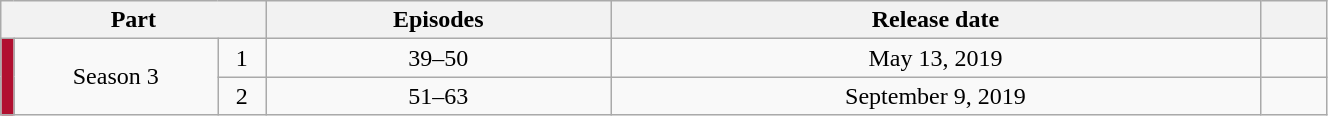<table class="wikitable" style="text-align:center; width: 70%;">
<tr>
<th colspan="3" width="20%">Part</th>
<th>Episodes</th>
<th>Release date</th>
<th width="5%"></th>
</tr>
<tr>
<td rowspan="2" width="1%" style="background: #B11030"></td>
<td rowspan="2">Season 3</td>
<td>1</td>
<td>39–50</td>
<td>May 13, 2019</td>
<td></td>
</tr>
<tr>
<td>2</td>
<td>51–63</td>
<td>September 9, 2019</td>
<td></td>
</tr>
</table>
